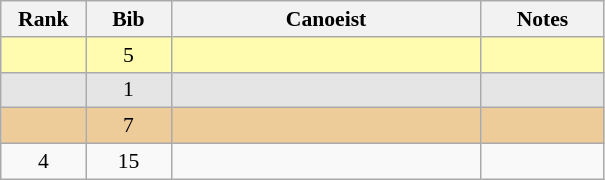<table class="wikitable" style="font-size:90%; text-align:center">
<tr>
<th width="50">Rank</th>
<th width="50">Bib</th>
<th width="200">Canoeist</th>
<th width="75">Notes</th>
</tr>
<tr bgcolor="#FFFCAF">
<td></td>
<td>5</td>
<td align="left"></td>
<td></td>
</tr>
<tr bgcolor="#E5E5E5">
<td></td>
<td>1</td>
<td align="left"></td>
<td></td>
</tr>
<tr bgcolor="#EC9">
<td></td>
<td>7</td>
<td align="left"></td>
<td></td>
</tr>
<tr>
<td>4</td>
<td>15</td>
<td align="left"></td>
<td></td>
</tr>
</table>
